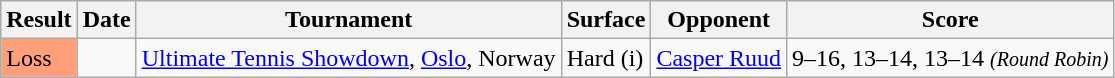<table class="sortable wikitable">
<tr>
<th>Result</th>
<th>Date</th>
<th>Tournament</th>
<th>Surface</th>
<th>Opponent</th>
<th>Score</th>
</tr>
<tr>
<td bgcolor=ffa07a>Loss</td>
<td><a href='#'></a></td>
<td><a href='#'>Ultimate Tennis Showdown</a>, <a href='#'>Oslo</a>, Norway</td>
<td>Hard (i)</td>
<td> <a href='#'>Casper Ruud</a></td>
<td>9–16, 13–14, 13–14 <em><small>(Round Robin)</small></em></td>
</tr>
</table>
